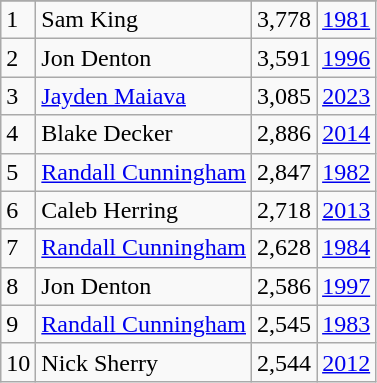<table class="wikitable">
<tr>
</tr>
<tr>
<td>1</td>
<td>Sam King</td>
<td>3,778</td>
<td><a href='#'>1981</a></td>
</tr>
<tr>
<td>2</td>
<td>Jon Denton</td>
<td>3,591</td>
<td><a href='#'>1996</a></td>
</tr>
<tr>
<td>3</td>
<td><a href='#'>Jayden Maiava</a></td>
<td>3,085</td>
<td><a href='#'>2023</a></td>
</tr>
<tr>
<td>4</td>
<td>Blake Decker</td>
<td>2,886</td>
<td><a href='#'>2014</a></td>
</tr>
<tr>
<td>5</td>
<td><a href='#'>Randall Cunningham</a></td>
<td>2,847</td>
<td><a href='#'>1982</a></td>
</tr>
<tr>
<td>6</td>
<td>Caleb Herring</td>
<td>2,718</td>
<td><a href='#'>2013</a></td>
</tr>
<tr>
<td>7</td>
<td><a href='#'>Randall Cunningham</a></td>
<td>2,628</td>
<td><a href='#'>1984</a></td>
</tr>
<tr>
<td>8</td>
<td>Jon Denton</td>
<td>2,586</td>
<td><a href='#'>1997</a></td>
</tr>
<tr>
<td>9</td>
<td><a href='#'>Randall Cunningham</a></td>
<td>2,545</td>
<td><a href='#'>1983</a></td>
</tr>
<tr>
<td>10</td>
<td>Nick Sherry</td>
<td>2,544</td>
<td><a href='#'>2012</a></td>
</tr>
</table>
